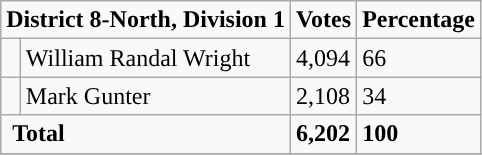<table class="wikitable">
<tr>
<td colspan="2" rowspan="1" align="center" valign="top"><strong>District 8-North, Division 1</strong></td>
<td style="vertical-align:top;"><strong>Votes</strong><br></td>
<td style="vertical-align:top;"><strong>Percentage</strong><br></td>
</tr>
<tr>
<td style="background-color:"> </td>
<td>William Randal Wright</td>
<td>4,094</td>
<td>66</td>
</tr>
<tr>
<td style="background-color:"> </td>
<td>Mark Gunter</td>
<td>2,108</td>
<td>34</td>
</tr>
<tr>
<td colspan="2" rowspan="1"> <strong>Total</strong><br></td>
<td><strong>6,202</strong></td>
<td><strong>100</strong></td>
</tr>
<tr>
</tr>
</table>
